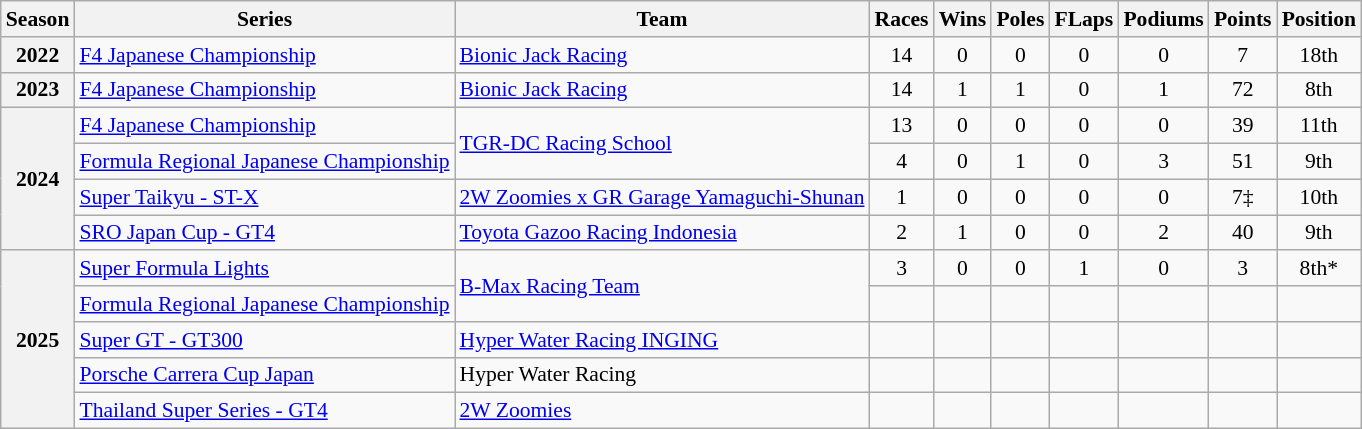<table class="wikitable" style="font-size: 90%; text-align:center">
<tr>
<th>Season</th>
<th>Series</th>
<th>Team</th>
<th>Races</th>
<th>Wins</th>
<th>Poles</th>
<th>FLaps</th>
<th>Podiums</th>
<th>Points</th>
<th>Position</th>
</tr>
<tr>
<th>2022</th>
<td align=left><a href='#'>F4 Japanese Championship</a></td>
<td align=left><a href='#'>Bionic Jack Racing</a></td>
<td>14</td>
<td>0</td>
<td>0</td>
<td>0</td>
<td>0</td>
<td>7</td>
<td>18th</td>
</tr>
<tr>
<th>2023</th>
<td align=left><a href='#'>F4 Japanese Championship</a></td>
<td align=left><a href='#'>Bionic Jack Racing</a></td>
<td>14</td>
<td>1</td>
<td>1</td>
<td>0</td>
<td>1</td>
<td>72</td>
<td>8th</td>
</tr>
<tr>
<th rowspan="4">2024</th>
<td align=left nowrap><a href='#'>F4 Japanese Championship</a></td>
<td rowspan="2" align="left"><a href='#'>TGR-DC Racing School</a></td>
<td>13</td>
<td>0</td>
<td>0</td>
<td>0</td>
<td>0</td>
<td>39</td>
<td>11th</td>
</tr>
<tr>
<td align="left" nowrap><a href='#'>Formula Regional Japanese Championship</a></td>
<td>4</td>
<td>0</td>
<td>1</td>
<td>0</td>
<td>3</td>
<td>51</td>
<td>9th</td>
</tr>
<tr>
<td align=left><a href='#'>Super Taikyu - ST-X</a></td>
<td align=left nowrap><a href='#'>2W Zoomies x GR Garage Yamaguchi-Shunan</a></td>
<td>1</td>
<td>0</td>
<td>0</td>
<td>0</td>
<td>0</td>
<td>7‡</td>
<td>10th</td>
</tr>
<tr>
<td align=left><a href='#'>SRO Japan Cup - GT4</a></td>
<td align=left><a href='#'>Toyota Gazoo Racing Indonesia</a></td>
<td>2</td>
<td>1</td>
<td>0</td>
<td>0</td>
<td>2</td>
<td>40</td>
<td>9th</td>
</tr>
<tr>
<th rowspan="5">2025</th>
<td align=left><a href='#'>Super Formula Lights</a></td>
<td align=left rowspan="2"><a href='#'>B-Max Racing Team</a></td>
<td>3</td>
<td>0</td>
<td>0</td>
<td>1</td>
<td>0</td>
<td>3</td>
<td>8th*</td>
</tr>
<tr>
<td align=left><a href='#'>Formula Regional Japanese Championship</a></td>
<td></td>
<td></td>
<td></td>
<td></td>
<td></td>
<td></td>
<td></td>
</tr>
<tr>
<td align=left><a href='#'>Super GT - GT300</a></td>
<td align=left><a href='#'>Hyper Water Racing INGING</a></td>
<td></td>
<td></td>
<td></td>
<td></td>
<td></td>
<td></td>
<td></td>
</tr>
<tr>
<td align=left><a href='#'>Porsche Carrera Cup Japan</a></td>
<td align=left>Hyper Water Racing</td>
<td></td>
<td></td>
<td></td>
<td></td>
<td></td>
<td></td>
<td></td>
</tr>
<tr>
<td align="left"><a href='#'>Thailand Super Series - GT4</a></td>
<td align="left"><a href='#'>2W Zoomies</a></td>
<td></td>
<td></td>
<td></td>
<td></td>
<td></td>
<td></td>
<td></td>
</tr>
</table>
